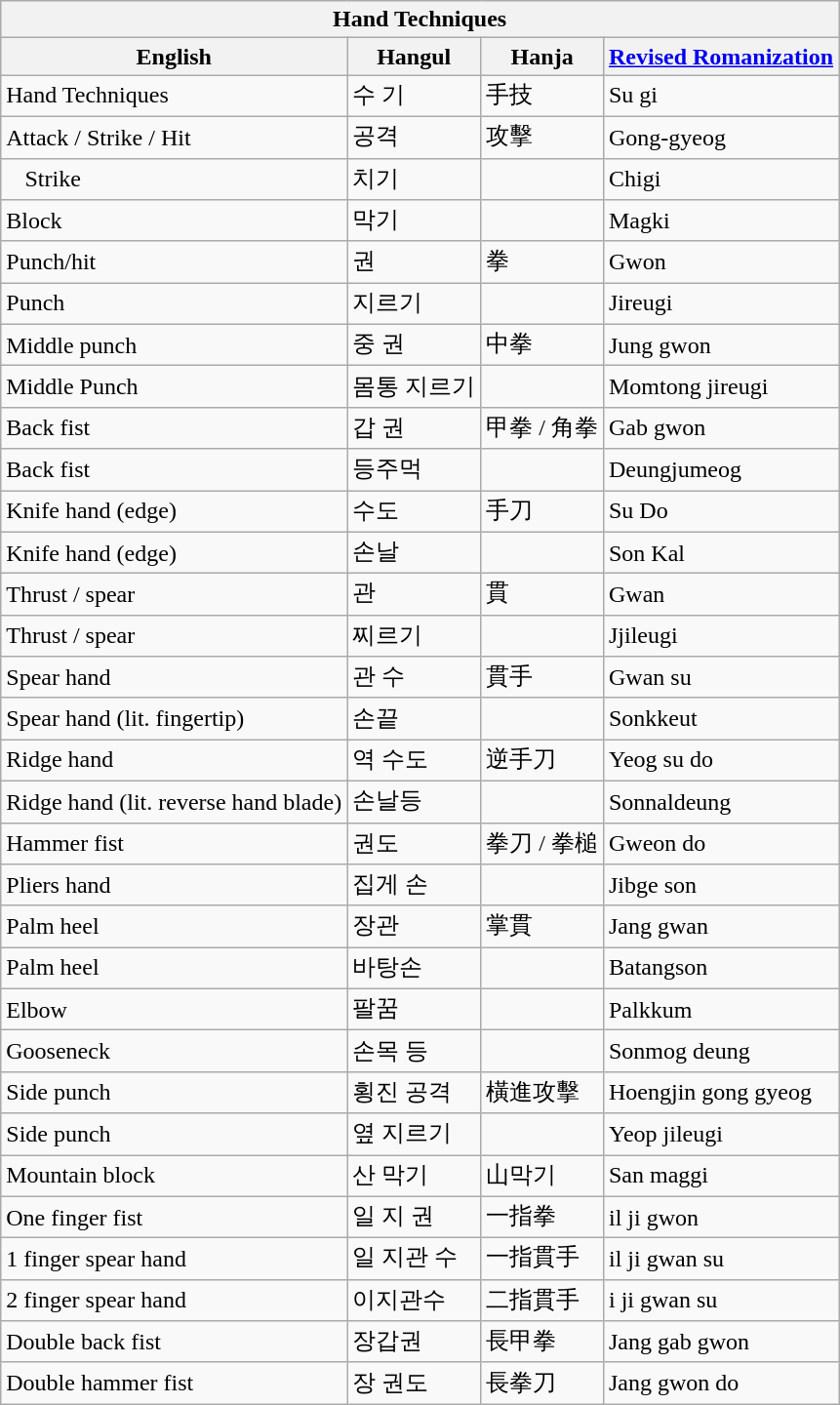<table class="wikitable mw-collapsible mw-collapsed">
<tr>
<th colspan="4">Hand Techniques</th>
</tr>
<tr>
<th>English</th>
<th>Hangul</th>
<th>Hanja</th>
<th><a href='#'>Revised Romanization</a></th>
</tr>
<tr>
<td>Hand Techniques</td>
<td>수 기</td>
<td>手技</td>
<td>Su gi</td>
</tr>
<tr>
<td>Attack / Strike / Hit</td>
<td>공격</td>
<td>攻擊</td>
<td>Gong-gyeog</td>
</tr>
<tr>
<td style="padding-left: 1em">Strike</td>
<td>치기</td>
<td></td>
<td>Chigi</td>
</tr>
<tr>
<td>Block</td>
<td>막기</td>
<td></td>
<td>Magki</td>
</tr>
<tr>
<td>Punch/hit</td>
<td>권</td>
<td>拳</td>
<td>Gwon</td>
</tr>
<tr>
<td>Punch</td>
<td>지르기</td>
<td></td>
<td>Jireugi</td>
</tr>
<tr>
<td>Middle punch</td>
<td>중 권</td>
<td>中拳</td>
<td>Jung gwon</td>
</tr>
<tr>
<td>Middle Punch</td>
<td>몸통 지르기</td>
<td></td>
<td>Momtong jireugi</td>
</tr>
<tr>
<td>Back fist</td>
<td>갑 권</td>
<td>甲拳 / 角拳</td>
<td>Gab gwon</td>
</tr>
<tr>
<td>Back fist</td>
<td>등주먹</td>
<td></td>
<td>Deungjumeog</td>
</tr>
<tr>
<td>Knife hand (edge)</td>
<td>수도</td>
<td>手刀</td>
<td>Su Do</td>
</tr>
<tr>
<td>Knife hand (edge)</td>
<td>손날</td>
<td></td>
<td>Son Kal</td>
</tr>
<tr>
<td>Thrust / spear</td>
<td>관</td>
<td>貫</td>
<td>Gwan</td>
</tr>
<tr>
<td>Thrust / spear</td>
<td>찌르기</td>
<td></td>
<td>Jjileugi</td>
</tr>
<tr>
<td>Spear hand</td>
<td>관 수</td>
<td>貫手</td>
<td>Gwan su</td>
</tr>
<tr>
<td>Spear hand (lit. fingertip)</td>
<td>손끝</td>
<td></td>
<td>Sonkkeut</td>
</tr>
<tr>
<td>Ridge hand</td>
<td>역 수도</td>
<td>逆手刀</td>
<td>Yeog su do</td>
</tr>
<tr>
<td>Ridge hand (lit. reverse hand blade)</td>
<td>손날등</td>
<td></td>
<td>Sonnaldeung</td>
</tr>
<tr>
<td>Hammer fist</td>
<td>권도</td>
<td>拳刀 / 拳槌</td>
<td>Gweon do</td>
</tr>
<tr>
<td>Pliers hand</td>
<td>집게 손</td>
<td></td>
<td>Jibge son</td>
</tr>
<tr>
<td>Palm heel</td>
<td>장관</td>
<td>掌貫</td>
<td>Jang gwan</td>
</tr>
<tr>
<td>Palm heel</td>
<td>바탕손</td>
<td></td>
<td>Batangson</td>
</tr>
<tr>
<td>Elbow</td>
<td>팔꿈</td>
<td></td>
<td>Palkkum</td>
</tr>
<tr>
<td>Gooseneck</td>
<td>손목 등</td>
<td></td>
<td>Sonmog deung</td>
</tr>
<tr>
<td>Side punch</td>
<td>횡진 공격</td>
<td>橫進攻擊</td>
<td>Hoengjin gong gyeog</td>
</tr>
<tr>
<td>Side punch</td>
<td>옆 지르기</td>
<td></td>
<td>Yeop jileugi</td>
</tr>
<tr>
<td>Mountain block</td>
<td>산 막기</td>
<td>山막기</td>
<td>San maggi</td>
</tr>
<tr>
<td>One finger fist</td>
<td>일 지 권</td>
<td>一指拳</td>
<td>il ji gwon</td>
</tr>
<tr>
<td>1 finger spear hand</td>
<td>일 지관 수</td>
<td>一指貫手</td>
<td>il ji gwan su</td>
</tr>
<tr>
<td>2 finger spear hand</td>
<td>이지관수</td>
<td>二指貫手</td>
<td>i ji gwan su</td>
</tr>
<tr>
<td>Double back fist</td>
<td>장갑권</td>
<td>長甲拳</td>
<td>Jang gab gwon</td>
</tr>
<tr>
<td>Double hammer fist</td>
<td>장 권도</td>
<td>長拳刀</td>
<td>Jang gwon do</td>
</tr>
</table>
